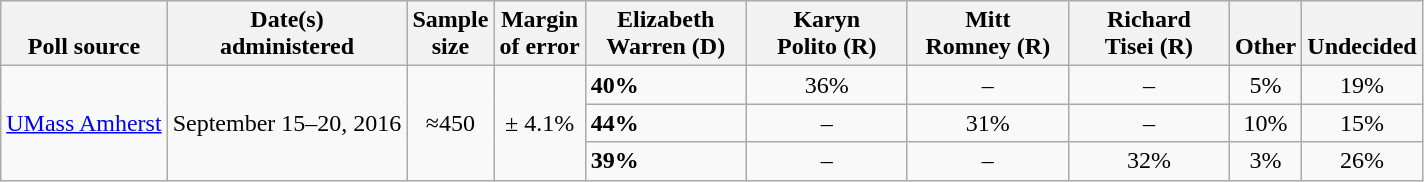<table class="wikitable">
<tr valign=bottom>
<th>Poll source</th>
<th>Date(s)<br>administered</th>
<th>Sample<br>size</th>
<th>Margin<br>of error</th>
<th style="width:100px;">Elizabeth<br>Warren (D)</th>
<th style="width:100px;">Karyn<br>Polito (R)</th>
<th style="width:100px;">Mitt<br>Romney (R)</th>
<th style="width:100px;">Richard<br>Tisei (R)</th>
<th>Other</th>
<th>Undecided</th>
</tr>
<tr>
<td rowspan=3><a href='#'>UMass Amherst</a></td>
<td align=center rowspan=3>September 15–20, 2016</td>
<td align=center rowspan=3>≈450</td>
<td align=center rowspan=3>± 4.1%</td>
<td><strong>40%</strong></td>
<td align=center>36%</td>
<td align=center>–</td>
<td align=center>–</td>
<td align=center>5%</td>
<td align=center>19%</td>
</tr>
<tr>
<td><strong>44%</strong></td>
<td align=center>–</td>
<td align=center>31%</td>
<td align=center>–</td>
<td align=center>10%</td>
<td align=center>15%</td>
</tr>
<tr>
<td><strong>39%</strong></td>
<td align=center>–</td>
<td align=center>–</td>
<td align=center>32%</td>
<td align=center>3%</td>
<td align=center>26%</td>
</tr>
</table>
